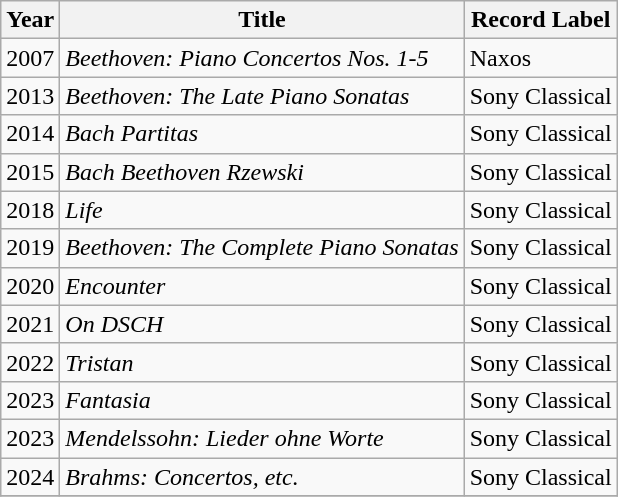<table class="wikitable">
<tr>
<th>Year</th>
<th>Title</th>
<th>Record Label</th>
</tr>
<tr>
<td>2007</td>
<td><em>Beethoven: Piano Concertos Nos. 1-5</em></td>
<td>Naxos</td>
</tr>
<tr>
<td>2013</td>
<td><em>Beethoven: The Late Piano Sonatas</em></td>
<td>Sony Classical</td>
</tr>
<tr>
<td>2014</td>
<td><em>Bach Partitas</em></td>
<td>Sony Classical</td>
</tr>
<tr>
<td>2015</td>
<td><em>Bach Beethoven Rzewski</em></td>
<td>Sony Classical</td>
</tr>
<tr>
<td>2018</td>
<td><em>Life</em></td>
<td>Sony Classical</td>
</tr>
<tr>
<td>2019</td>
<td><em>Beethoven: The Complete Piano Sonatas</em></td>
<td>Sony Classical</td>
</tr>
<tr>
<td>2020</td>
<td><em>Encounter</em></td>
<td>Sony Classical</td>
</tr>
<tr>
<td>2021</td>
<td><em>On DSCH</em></td>
<td>Sony Classical</td>
</tr>
<tr>
<td>2022</td>
<td><em>Tristan</em></td>
<td>Sony Classical</td>
</tr>
<tr>
<td>2023</td>
<td><em>Fantasia</em></td>
<td>Sony Classical</td>
</tr>
<tr>
<td>2023</td>
<td><em>Mendelssohn: Lieder ohne Worte</em></td>
<td>Sony Classical</td>
</tr>
<tr>
<td>2024</td>
<td><em>Brahms: Concertos, etc.</em></td>
<td>Sony Classical</td>
</tr>
<tr>
</tr>
</table>
